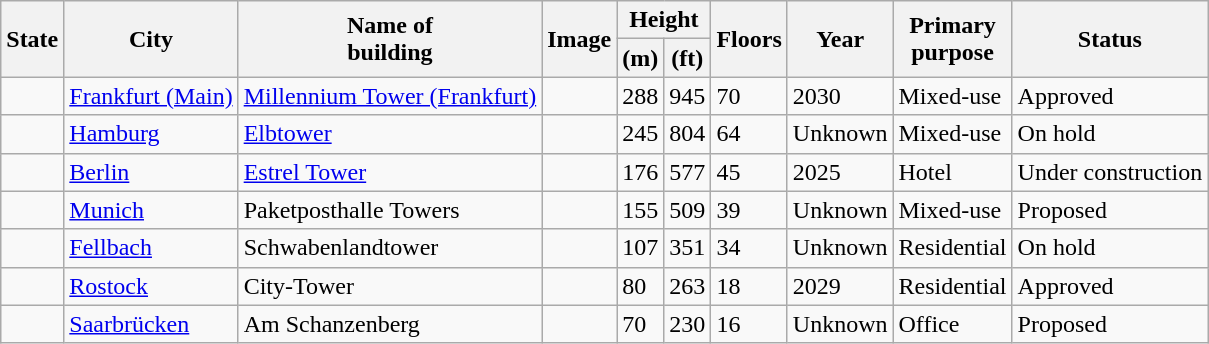<table class="wikitable sortable" style="text-align:left">
<tr>
<th rowspan="2">State</th>
<th rowspan="2">City</th>
<th rowspan="2">Name of<br>building</th>
<th rowspan="2" class=unsortable>Image</th>
<th colspan="2">Height</th>
<th rowspan="2">Floors</th>
<th rowspan="2">Year</th>
<th rowspan="2">Primary<br>purpose</th>
<th rowspan="2">Status</th>
</tr>
<tr>
<th>(m)</th>
<th>(ft)</th>
</tr>
<tr>
<td></td>
<td><a href='#'>Frankfurt (Main)</a></td>
<td><a href='#'>Millennium Tower (Frankfurt)</a></td>
<td></td>
<td>288</td>
<td>945</td>
<td>70</td>
<td>2030</td>
<td>Mixed-use</td>
<td>Approved</td>
</tr>
<tr>
<td></td>
<td><a href='#'>Hamburg</a></td>
<td><a href='#'>Elbtower</a></td>
<td></td>
<td>245</td>
<td>804</td>
<td>64</td>
<td>Unknown</td>
<td>Mixed-use</td>
<td>On hold</td>
</tr>
<tr>
<td></td>
<td><a href='#'>Berlin</a></td>
<td><a href='#'>Estrel Tower</a></td>
<td></td>
<td>176</td>
<td>577</td>
<td>45</td>
<td>2025</td>
<td>Hotel</td>
<td>Under construction</td>
</tr>
<tr>
<td></td>
<td><a href='#'>Munich</a></td>
<td>Paketposthalle Towers </td>
<td></td>
<td>155</td>
<td>509</td>
<td>39</td>
<td>Unknown</td>
<td>Mixed-use</td>
<td>Proposed</td>
</tr>
<tr>
<td></td>
<td><a href='#'>Fellbach</a></td>
<td>Schwabenlandtower</td>
<td></td>
<td>107</td>
<td>351</td>
<td>34</td>
<td>Unknown</td>
<td>Residential</td>
<td>On hold</td>
</tr>
<tr>
<td></td>
<td><a href='#'>Rostock</a></td>
<td>City-Tower </td>
<td></td>
<td>80</td>
<td>263</td>
<td>18</td>
<td>2029</td>
<td>Residential</td>
<td>Approved</td>
</tr>
<tr>
<td></td>
<td><a href='#'>Saarbrücken</a></td>
<td>Am Schanzenberg </td>
<td></td>
<td>70</td>
<td>230</td>
<td>16</td>
<td>Unknown</td>
<td>Office</td>
<td>Proposed</td>
</tr>
</table>
